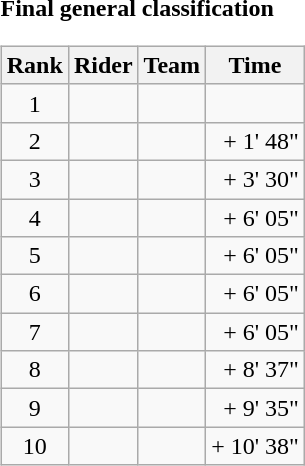<table>
<tr>
<td><strong>Final general classification</strong><br><table class="wikitable">
<tr>
<th scope="col">Rank</th>
<th scope="col">Rider</th>
<th scope="col">Team</th>
<th scope="col">Time</th>
</tr>
<tr>
<td style="text-align:center;">1</td>
<td></td>
<td></td>
<td style="text-align:right;"></td>
</tr>
<tr>
<td style="text-align:center;">2</td>
<td></td>
<td></td>
<td style="text-align:right;">+ 1' 48"</td>
</tr>
<tr>
<td style="text-align:center;">3</td>
<td></td>
<td></td>
<td style="text-align:right;">+ 3' 30"</td>
</tr>
<tr>
<td style="text-align:center;">4</td>
<td></td>
<td></td>
<td style="text-align:right;">+ 6' 05"</td>
</tr>
<tr>
<td style="text-align:center;">5</td>
<td></td>
<td></td>
<td style="text-align:right;">+ 6' 05"</td>
</tr>
<tr>
<td style="text-align:center;">6</td>
<td></td>
<td></td>
<td style="text-align:right;">+ 6' 05"</td>
</tr>
<tr>
<td style="text-align:center;">7</td>
<td></td>
<td></td>
<td style="text-align:right;">+ 6' 05"</td>
</tr>
<tr>
<td style="text-align:center;">8</td>
<td></td>
<td></td>
<td style="text-align:right;">+ 8' 37"</td>
</tr>
<tr>
<td style="text-align:center;">9</td>
<td></td>
<td></td>
<td style="text-align:right;">+ 9' 35"</td>
</tr>
<tr>
<td style="text-align:center;">10</td>
<td></td>
<td></td>
<td style="text-align:right;">+ 10' 38"</td>
</tr>
</table>
</td>
</tr>
</table>
